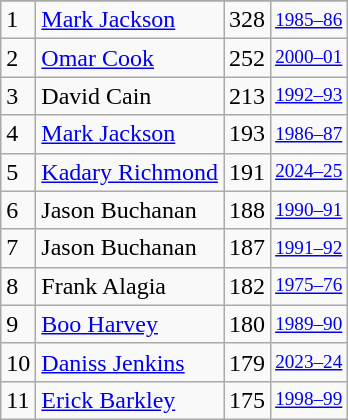<table class="wikitable">
<tr>
</tr>
<tr>
<td>1</td>
<td><a href='#'>Mark Jackson</a></td>
<td>328</td>
<td style="font-size:80%;"><a href='#'>1985–86</a></td>
</tr>
<tr>
<td>2</td>
<td><a href='#'>Omar Cook</a></td>
<td>252</td>
<td style="font-size:80%;"><a href='#'>2000–01</a></td>
</tr>
<tr>
<td>3</td>
<td>David Cain</td>
<td>213</td>
<td style="font-size:80%;"><a href='#'>1992–93</a></td>
</tr>
<tr>
<td>4</td>
<td><a href='#'>Mark Jackson</a></td>
<td>193</td>
<td style="font-size:80%;"><a href='#'>1986–87</a></td>
</tr>
<tr>
<td>5</td>
<td><a href='#'>Kadary Richmond</a></td>
<td>191</td>
<td style="font-size:80%;"><a href='#'>2024–25</a></td>
</tr>
<tr>
<td>6</td>
<td>Jason Buchanan</td>
<td>188</td>
<td style="font-size:80%;"><a href='#'>1990–91</a></td>
</tr>
<tr>
<td>7</td>
<td>Jason Buchanan</td>
<td>187</td>
<td style="font-size:80%;"><a href='#'>1991–92</a></td>
</tr>
<tr>
<td>8</td>
<td>Frank Alagia</td>
<td>182</td>
<td style="font-size:80%;"><a href='#'>1975–76</a></td>
</tr>
<tr>
<td>9</td>
<td><a href='#'>Boo Harvey</a></td>
<td>180</td>
<td style="font-size:80%;"><a href='#'>1989–90</a></td>
</tr>
<tr>
<td>10</td>
<td><a href='#'>Daniss Jenkins</a></td>
<td>179</td>
<td style="font-size:80%;"><a href='#'>2023–24</a></td>
</tr>
<tr>
<td>11</td>
<td><a href='#'>Erick Barkley</a></td>
<td>175</td>
<td style="font-size:80%;"><a href='#'>1998–99</a></td>
</tr>
</table>
